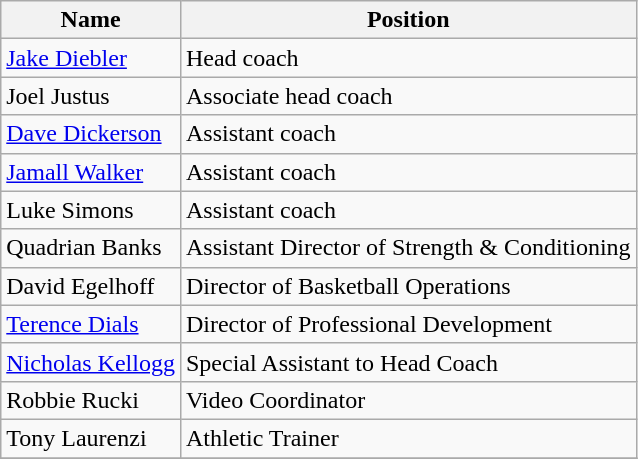<table class="wikitable">
<tr>
<th>Name</th>
<th>Position</th>
</tr>
<tr>
<td><a href='#'>Jake Diebler</a></td>
<td>Head coach</td>
</tr>
<tr>
<td>Joel Justus</td>
<td>Associate head coach</td>
</tr>
<tr>
<td><a href='#'>Dave Dickerson</a></td>
<td>Assistant coach</td>
</tr>
<tr>
<td><a href='#'>Jamall Walker</a></td>
<td>Assistant coach</td>
</tr>
<tr>
<td>Luke Simons</td>
<td>Assistant coach</td>
</tr>
<tr>
<td>Quadrian Banks</td>
<td>Assistant Director of Strength & Conditioning</td>
</tr>
<tr>
<td>David Egelhoff</td>
<td>Director of Basketball Operations</td>
</tr>
<tr>
<td><a href='#'>Terence Dials</a></td>
<td>Director of Professional Development</td>
</tr>
<tr>
<td><a href='#'>Nicholas Kellogg</a></td>
<td>Special Assistant to Head Coach</td>
</tr>
<tr>
<td>Robbie Rucki</td>
<td>Video Coordinator</td>
</tr>
<tr>
<td>Tony Laurenzi</td>
<td>Athletic Trainer</td>
</tr>
<tr>
</tr>
</table>
